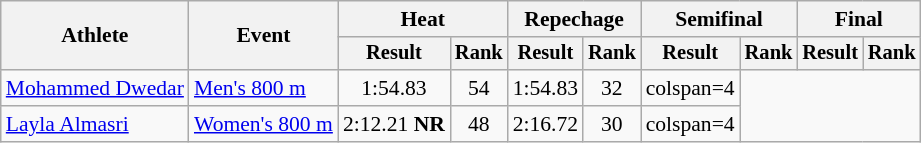<table class="wikitable" style="font-size:90%">
<tr>
<th rowspan="2">Athlete</th>
<th rowspan="2">Event</th>
<th colspan="2">Heat</th>
<th colspan="2">Repechage</th>
<th colspan="2">Semifinal</th>
<th colspan="2">Final</th>
</tr>
<tr style="font-size:95%">
<th>Result</th>
<th>Rank</th>
<th>Result</th>
<th>Rank</th>
<th>Result</th>
<th>Rank</th>
<th>Result</th>
<th>Rank</th>
</tr>
<tr align=center>
<td align=left><a href='#'>Mohammed Dwedar</a></td>
<td align=left><a href='#'>Men's 800 m</a></td>
<td>1:54.83</td>
<td>54</td>
<td>1:54.83</td>
<td>32</td>
<td>colspan=4</td>
</tr>
<tr align=center>
<td align=left><a href='#'>Layla Almasri</a></td>
<td align=left><a href='#'>Women's 800 m</a></td>
<td>2:12.21 <strong>NR</strong></td>
<td>48</td>
<td>2:16.72</td>
<td>30</td>
<td>colspan=4</td>
</tr>
</table>
